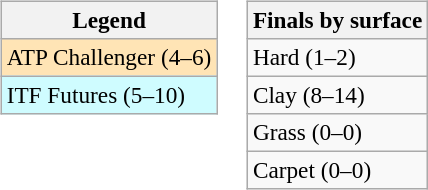<table>
<tr valign=top>
<td><br><table class=wikitable style=font-size:97%>
<tr>
<th>Legend</th>
</tr>
<tr bgcolor=moccasin>
<td>ATP Challenger (4–6)</td>
</tr>
<tr bgcolor=cffcff>
<td>ITF Futures (5–10)</td>
</tr>
</table>
</td>
<td><br><table class=wikitable style=font-size:97%>
<tr>
<th>Finals by surface</th>
</tr>
<tr>
<td>Hard (1–2)</td>
</tr>
<tr>
<td>Clay (8–14)</td>
</tr>
<tr>
<td>Grass (0–0)</td>
</tr>
<tr>
<td>Carpet (0–0)</td>
</tr>
</table>
</td>
</tr>
</table>
